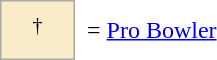<table border=0 cellspacing="0" cellpadding="8">
<tr>
<td style="background:#faecc8; border:1px solid #aaa; width:2em; text-align:center;"><sup>†</sup></td>
<td>= <a href='#'>Pro Bowler</a></td>
</tr>
</table>
